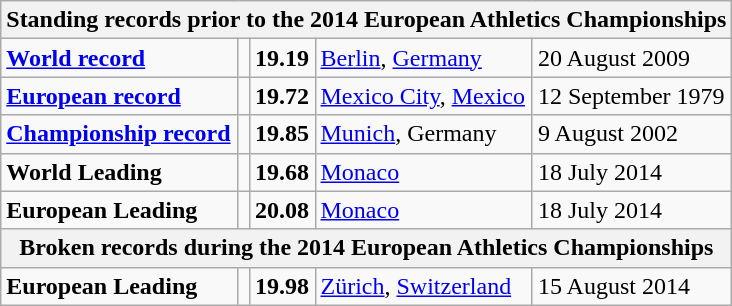<table class="wikitable">
<tr>
<th colspan="5">Standing records prior to the 2014 European Athletics Championships</th>
</tr>
<tr>
<td><strong><a href='#'>World record</a></strong></td>
<td></td>
<td><strong>19.19</strong></td>
<td><a href='#'>Berlin</a>, <a href='#'>Germany</a></td>
<td>20 August 2009</td>
</tr>
<tr>
<td><strong><a href='#'>European record</a></strong></td>
<td></td>
<td><strong>19.72</strong></td>
<td><a href='#'>Mexico City</a>, <a href='#'>Mexico</a></td>
<td>12 September 1979</td>
</tr>
<tr>
<td><strong><a href='#'>Championship record</a></strong></td>
<td></td>
<td><strong>19.85</strong></td>
<td><a href='#'>Munich</a>, Germany</td>
<td>9 August 2002</td>
</tr>
<tr>
<td><strong>World Leading</strong></td>
<td></td>
<td><strong>19.68</strong></td>
<td><a href='#'>Monaco</a></td>
<td>18 July 2014</td>
</tr>
<tr>
<td><strong>European Leading</strong></td>
<td></td>
<td><strong>20.08</strong></td>
<td><a href='#'>Monaco</a></td>
<td>18 July 2014</td>
</tr>
<tr>
<th colspan="5">Broken records during the 2014 European Athletics Championships</th>
</tr>
<tr>
<td><strong>European Leading</strong></td>
<td></td>
<td><strong>19.98</strong></td>
<td><a href='#'>Zürich</a>, <a href='#'>Switzerland</a></td>
<td>15 August 2014</td>
</tr>
</table>
